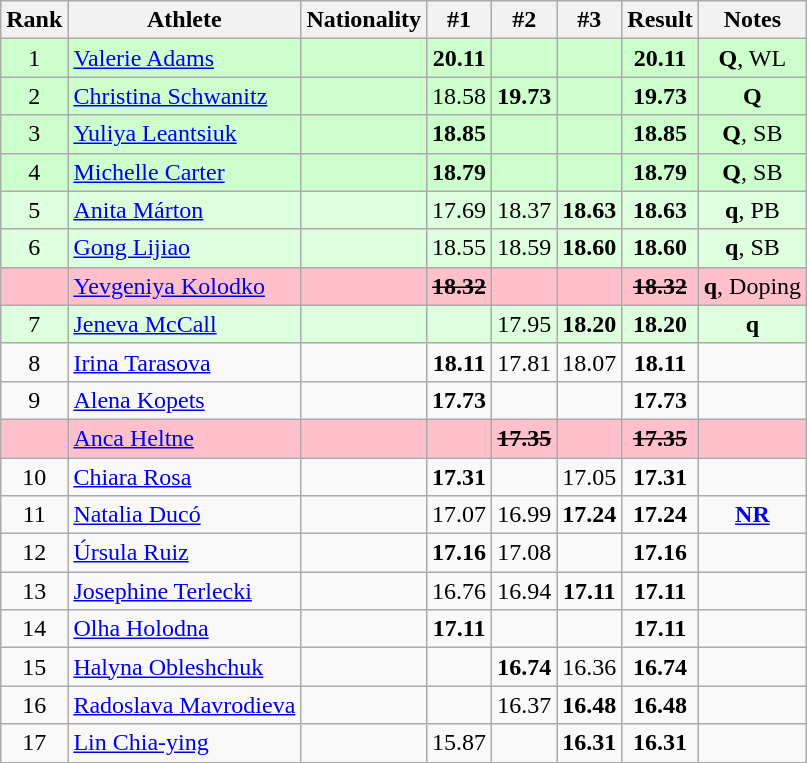<table class="wikitable sortable" style="text-align:center">
<tr>
<th>Rank</th>
<th>Athlete</th>
<th>Nationality</th>
<th>#1</th>
<th>#2</th>
<th>#3</th>
<th>Result</th>
<th>Notes</th>
</tr>
<tr bgcolor=#ccffcc>
<td>1</td>
<td align=left><a href='#'>Valerie Adams</a></td>
<td align=left></td>
<td><strong>20.11</strong></td>
<td></td>
<td></td>
<td><strong>20.11</strong></td>
<td><strong>Q</strong>, WL</td>
</tr>
<tr bgcolor=#ccffcc>
<td>2</td>
<td align=left><a href='#'>Christina Schwanitz</a></td>
<td align=left></td>
<td>18.58</td>
<td><strong>19.73</strong></td>
<td></td>
<td><strong>19.73</strong></td>
<td><strong>Q</strong></td>
</tr>
<tr bgcolor=#ccffcc>
<td>3</td>
<td align=left><a href='#'>Yuliya Leantsiuk</a></td>
<td align=left></td>
<td><strong>18.85</strong></td>
<td></td>
<td></td>
<td><strong>18.85</strong></td>
<td><strong>Q</strong>, SB</td>
</tr>
<tr bgcolor=#ccffcc>
<td>4</td>
<td align=left><a href='#'>Michelle Carter</a></td>
<td align=left></td>
<td><strong>18.79</strong></td>
<td></td>
<td></td>
<td><strong>18.79</strong></td>
<td><strong>Q</strong>, SB</td>
</tr>
<tr bgcolor=#ddffdd>
<td>5</td>
<td align=left><a href='#'>Anita Márton</a></td>
<td align=left></td>
<td>17.69</td>
<td>18.37</td>
<td><strong>18.63</strong></td>
<td><strong>18.63</strong></td>
<td><strong>q</strong>, PB</td>
</tr>
<tr bgcolor=#ddffdd>
<td>6</td>
<td align=left><a href='#'>Gong Lijiao</a></td>
<td align=left></td>
<td>18.55</td>
<td>18.59</td>
<td><strong>18.60</strong></td>
<td><strong>18.60</strong></td>
<td><strong>q</strong>, SB</td>
</tr>
<tr bgcolor="pink">
<td></td>
<td align=left><a href='#'>Yevgeniya Kolodko</a></td>
<td align=left></td>
<td><s><strong>18.32</strong>  </s></td>
<td></td>
<td></td>
<td><s><strong>18.32</strong> </s></td>
<td><strong>q</strong>, Doping</td>
</tr>
<tr bgcolor=#ddffdd>
<td>7</td>
<td align=left><a href='#'>Jeneva McCall</a></td>
<td align=left></td>
<td></td>
<td>17.95</td>
<td><strong>18.20</strong></td>
<td><strong>18.20</strong></td>
<td><strong>q</strong></td>
</tr>
<tr>
<td>8</td>
<td align=left><a href='#'>Irina Tarasova</a></td>
<td align=left></td>
<td><strong>18.11</strong></td>
<td>17.81</td>
<td>18.07</td>
<td><strong>18.11</strong></td>
<td></td>
</tr>
<tr>
<td>9</td>
<td align=left><a href='#'>Alena Kopets</a></td>
<td align=left></td>
<td><strong>17.73</strong></td>
<td></td>
<td></td>
<td><strong>17.73</strong></td>
<td></td>
</tr>
<tr bgcolor="pink">
<td></td>
<td align=left><a href='#'>Anca Heltne</a></td>
<td align=left></td>
<td></td>
<td><s><strong>17.35</strong></s></td>
<td></td>
<td><s><strong>17.35</strong></s></td>
<td></td>
</tr>
<tr>
<td>10</td>
<td align=left><a href='#'>Chiara Rosa</a></td>
<td align=left></td>
<td><strong>17.31</strong></td>
<td></td>
<td>17.05</td>
<td><strong>17.31</strong></td>
<td></td>
</tr>
<tr>
<td>11</td>
<td align=left><a href='#'>Natalia Ducó</a></td>
<td align=left></td>
<td>17.07</td>
<td>16.99</td>
<td><strong>17.24</strong></td>
<td><strong>17.24</strong></td>
<td><strong><a href='#'>NR</a></strong></td>
</tr>
<tr>
<td>12</td>
<td align=left><a href='#'>Úrsula Ruiz</a></td>
<td align=left></td>
<td><strong>17.16</strong></td>
<td>17.08</td>
<td></td>
<td><strong>17.16</strong></td>
<td></td>
</tr>
<tr>
<td>13</td>
<td align=left><a href='#'>Josephine Terlecki</a></td>
<td align=left></td>
<td>16.76</td>
<td>16.94</td>
<td><strong>17.11</strong></td>
<td><strong>17.11</strong></td>
<td></td>
</tr>
<tr>
<td>14</td>
<td align=left><a href='#'>Olha Holodna</a></td>
<td align=left></td>
<td><strong>17.11</strong></td>
<td></td>
<td></td>
<td><strong>17.11</strong></td>
<td></td>
</tr>
<tr>
<td>15</td>
<td align=left><a href='#'>Halyna Obleshchuk</a></td>
<td align=left></td>
<td></td>
<td><strong>16.74</strong></td>
<td>16.36</td>
<td><strong>16.74</strong></td>
<td></td>
</tr>
<tr>
<td>16</td>
<td align=left><a href='#'>Radoslava Mavrodieva</a></td>
<td align=left></td>
<td></td>
<td>16.37</td>
<td><strong>16.48</strong></td>
<td><strong>16.48</strong></td>
<td></td>
</tr>
<tr>
<td>17</td>
<td align=left><a href='#'>Lin Chia-ying</a></td>
<td align=left></td>
<td>15.87</td>
<td></td>
<td><strong>16.31</strong></td>
<td><strong>16.31</strong></td>
<td></td>
</tr>
<tr>
</tr>
</table>
